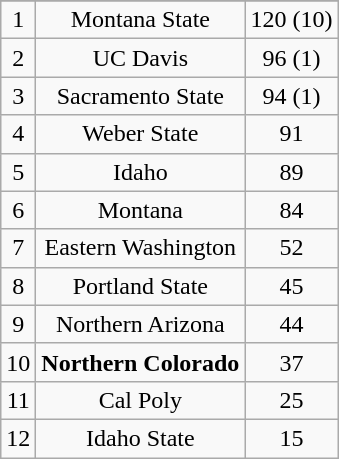<table class="wikitable" style="display: inline-table;">
<tr align="center">
</tr>
<tr align="center">
<td>1</td>
<td>Montana State</td>
<td>120 (10)</td>
</tr>
<tr align="center">
<td>2</td>
<td>UC Davis</td>
<td>96 (1)</td>
</tr>
<tr align="center">
<td>3</td>
<td>Sacramento State</td>
<td>94 (1)</td>
</tr>
<tr align="center">
<td>4</td>
<td>Weber State</td>
<td>91</td>
</tr>
<tr align="center">
<td>5</td>
<td>Idaho</td>
<td>89</td>
</tr>
<tr align="center">
<td>6</td>
<td>Montana</td>
<td>84</td>
</tr>
<tr align="center">
<td>7</td>
<td>Eastern Washington</td>
<td>52</td>
</tr>
<tr align="center">
<td>8</td>
<td>Portland State</td>
<td>45</td>
</tr>
<tr align="center">
<td>9</td>
<td>Northern Arizona</td>
<td>44</td>
</tr>
<tr align="center">
<td>10</td>
<td><strong>Northern Colorado</strong></td>
<td>37</td>
</tr>
<tr align="center">
<td>11</td>
<td>Cal Poly</td>
<td>25</td>
</tr>
<tr align="center">
<td>12</td>
<td>Idaho State</td>
<td>15</td>
</tr>
</table>
